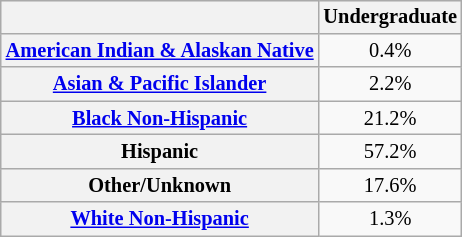<table style="text-align:center; float: right; font-size:85%; margin-left: 2em;" align="center" class="wikitable">
<tr>
<th></th>
<th>Undergraduate</th>
</tr>
<tr>
<th><a href='#'>American Indian & Alaskan Native</a></th>
<td>0.4%</td>
</tr>
<tr>
<th><a href='#'>Asian & Pacific Islander</a></th>
<td>2.2%</td>
</tr>
<tr>
<th><a href='#'>Black Non-Hispanic</a></th>
<td>21.2%</td>
</tr>
<tr>
<th>Hispanic</th>
<td>57.2%</td>
</tr>
<tr>
<th>Other/Unknown</th>
<td>17.6%</td>
</tr>
<tr>
<th><a href='#'>White Non-Hispanic</a></th>
<td>1.3%</td>
</tr>
</table>
